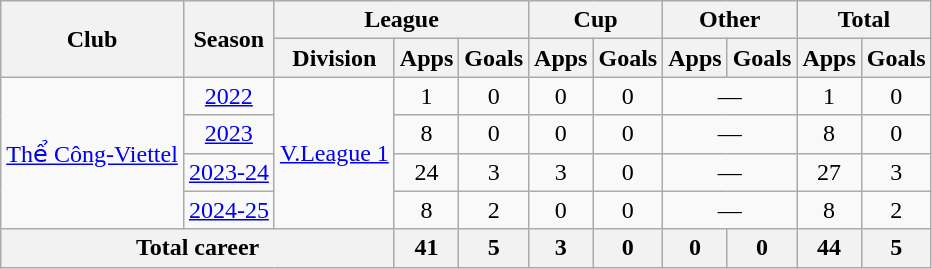<table class="wikitable" style="text-align:center">
<tr>
<th rowspan="2">Club</th>
<th rowspan="2">Season</th>
<th colspan="3">League</th>
<th colspan="2">Cup</th>
<th colspan="2">Other</th>
<th colspan="2">Total</th>
</tr>
<tr>
<th>Division</th>
<th>Apps</th>
<th>Goals</th>
<th>Apps</th>
<th>Goals</th>
<th>Apps</th>
<th>Goals</th>
<th>Apps</th>
<th>Goals</th>
</tr>
<tr>
<td rowspan=4><a href='#'>Thể Công-Viettel</a></td>
<td><a href='#'>2022</a></td>
<td rowspan=4><a href='#'>V.League 1</a></td>
<td>1</td>
<td>0</td>
<td>0</td>
<td>0</td>
<td colspan=2>—</td>
<td>1</td>
<td>0</td>
</tr>
<tr>
<td><a href='#'>2023</a></td>
<td>8</td>
<td>0</td>
<td>0</td>
<td>0</td>
<td colspan=2>—</td>
<td>8</td>
<td>0</td>
</tr>
<tr>
<td><a href='#'>2023-24</a></td>
<td>24</td>
<td>3</td>
<td>3</td>
<td>0</td>
<td colspan=2>—</td>
<td>27</td>
<td>3</td>
</tr>
<tr>
<td><a href='#'>2024-25</a></td>
<td>8</td>
<td>2</td>
<td>0</td>
<td>0</td>
<td colspan=2>—</td>
<td>8</td>
<td>2</td>
</tr>
<tr>
<th colspan=3>Total career</th>
<th>41</th>
<th>5</th>
<th>3</th>
<th>0</th>
<th>0</th>
<th>0</th>
<th>44</th>
<th>5</th>
</tr>
</table>
